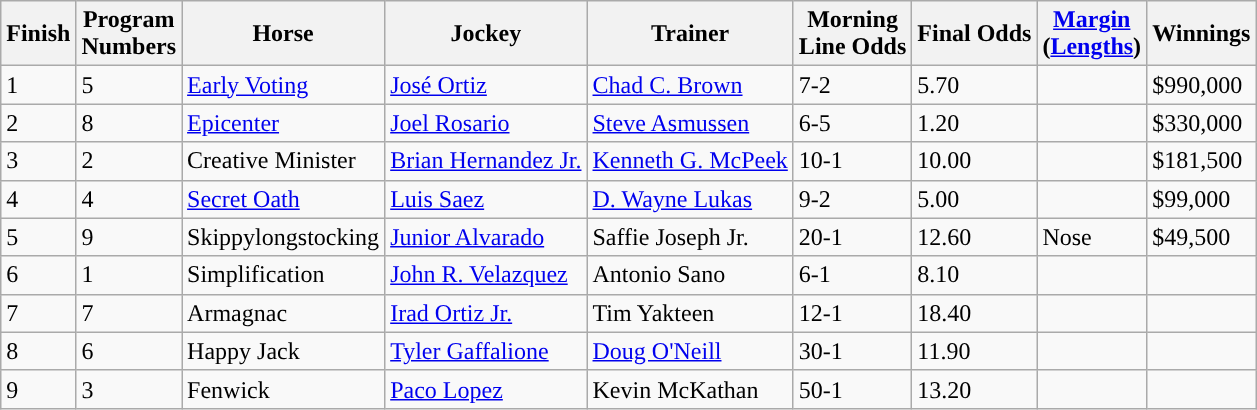<table class="wikitable sortable">
<tr>
<th scope="col">Finish</th>
<th scope="col">Program<br>Numbers</th>
<th scope="col">Horse</th>
<th scope="col">Jockey</th>
<th scope="col">Trainer</th>
<th scope="col">Morning<br>Line Odds</th>
<th scope="col">Final Odds</th>
<th scope="col"><a href='#'>Margin</a><br>(<a href='#'>Lengths</a>)</th>
<th scope="col">Winnings</th>
</tr>
<tr>
<td>1</td>
<td>5</td>
<td><a href='#'>Early Voting</a></td>
<td><a href='#'>José Ortiz</a></td>
<td><a href='#'>Chad C. Brown</a></td>
<td>7-2</td>
<td>5.70</td>
<td></td>
<td>$990,000</td>
</tr>
<tr>
<td>2</td>
<td>8</td>
<td><a href='#'>Epicenter</a></td>
<td><a href='#'>Joel Rosario</a></td>
<td><a href='#'>Steve Asmussen</a></td>
<td>6-5</td>
<td>1.20</td>
<td></td>
<td>$330,000</td>
</tr>
<tr>
<td>3</td>
<td>2</td>
<td>Creative Minister</td>
<td><a href='#'>Brian Hernandez Jr.</a></td>
<td><a href='#'>Kenneth G. McPeek</a></td>
<td>10-1</td>
<td>10.00</td>
<td></td>
<td>$181,500</td>
</tr>
<tr>
<td>4</td>
<td>4</td>
<td><a href='#'>Secret Oath</a></td>
<td><a href='#'>Luis Saez</a></td>
<td><a href='#'>D. Wayne Lukas</a></td>
<td>9-2</td>
<td>5.00</td>
<td></td>
<td>$99,000</td>
</tr>
<tr>
<td>5</td>
<td>9</td>
<td>Skippylongstocking</td>
<td><a href='#'>Junior Alvarado</a></td>
<td>Saffie Joseph Jr.</td>
<td>20-1</td>
<td>12.60</td>
<td>Nose</td>
<td>$49,500</td>
</tr>
<tr>
<td>6</td>
<td>1</td>
<td>Simplification</td>
<td><a href='#'>John R. Velazquez</a></td>
<td>Antonio Sano</td>
<td>6-1</td>
<td>8.10</td>
<td></td>
<td></td>
</tr>
<tr>
<td>7</td>
<td>7</td>
<td>Armagnac</td>
<td><a href='#'>Irad Ortiz Jr.</a></td>
<td>Tim Yakteen</td>
<td>12-1</td>
<td>18.40</td>
<td></td>
<td></td>
</tr>
<tr>
<td>8</td>
<td>6</td>
<td>Happy Jack</td>
<td><a href='#'>Tyler Gaffalione</a></td>
<td><a href='#'>Doug O'Neill</a></td>
<td>30-1</td>
<td>11.90</td>
<td></td>
<td></td>
</tr>
<tr>
<td>9</td>
<td>3</td>
<td>Fenwick</td>
<td><a href='#'>Paco Lopez</a></td>
<td>Kevin McKathan</td>
<td>50-1</td>
<td>13.20</td>
<td></td>
<td></td>
</tr>
</table>
